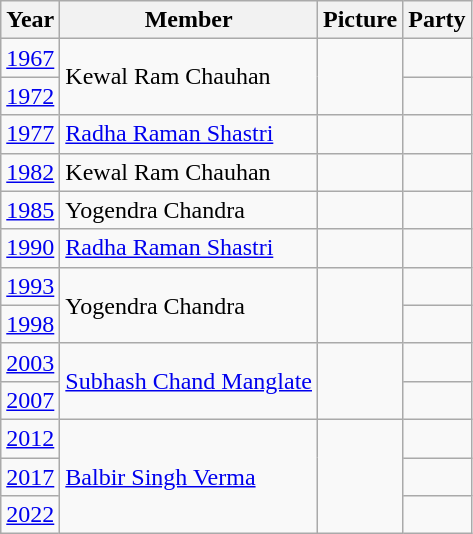<table class="wikitable sortable">
<tr>
<th>Year</th>
<th>Member</th>
<th>Picture</th>
<th colspan="2">Party</th>
</tr>
<tr>
<td><a href='#'>1967</a></td>
<td rowspan="2">Kewal Ram Chauhan</td>
<td rowspan="2"></td>
<td></td>
</tr>
<tr>
<td><a href='#'>1972</a></td>
<td></td>
</tr>
<tr>
<td><a href='#'>1977</a></td>
<td><a href='#'>Radha Raman Shastri</a></td>
<td></td>
<td></td>
</tr>
<tr>
<td><a href='#'>1982</a></td>
<td>Kewal Ram Chauhan</td>
<td></td>
<td></td>
</tr>
<tr>
<td><a href='#'>1985</a></td>
<td>Yogendra Chandra</td>
<td></td>
</tr>
<tr>
<td><a href='#'>1990</a></td>
<td><a href='#'>Radha Raman Shastri</a></td>
<td></td>
<td></td>
</tr>
<tr>
<td><a href='#'>1993</a></td>
<td rowspan="2">Yogendra Chandra</td>
<td rowspan="2"></td>
<td></td>
</tr>
<tr>
<td><a href='#'>1998</a></td>
<td></td>
</tr>
<tr>
<td><a href='#'>2003</a></td>
<td rowspan="2"><a href='#'>Subhash Chand Manglate</a></td>
<td rowspan="2"></td>
<td></td>
</tr>
<tr>
<td><a href='#'>2007</a></td>
<td></td>
</tr>
<tr>
<td><a href='#'>2012</a></td>
<td rowspan="3"><a href='#'>Balbir Singh Verma</a></td>
<td rowspan="3"></td>
<td></td>
</tr>
<tr>
<td><a href='#'>2017</a></td>
<td></td>
</tr>
<tr>
<td><a href='#'>2022</a></td>
</tr>
</table>
